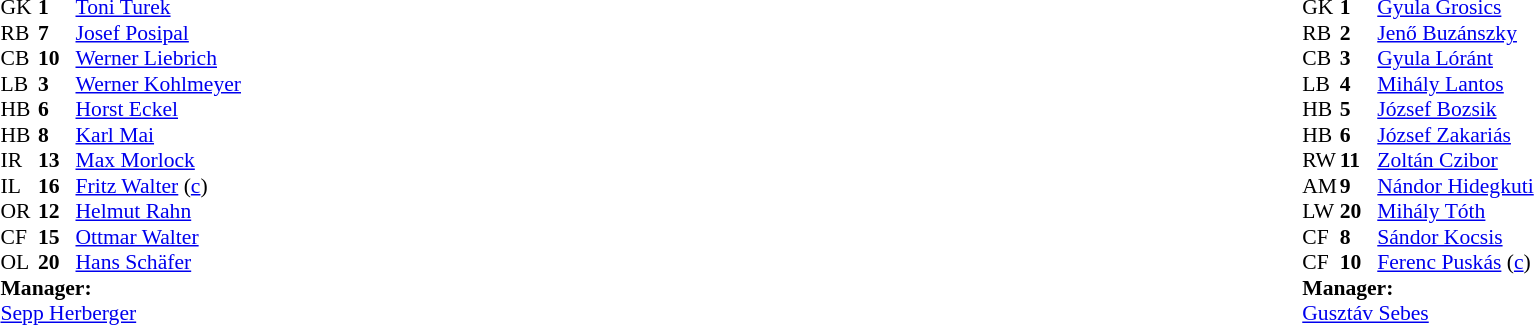<table width="100%">
<tr>
<td valign="top" width="40%"><br><table style="font-size:90%" cellspacing="0" cellpadding="0">
<tr>
<th width=25></th>
<th width=25></th>
</tr>
<tr>
<td>GK</td>
<td><strong>1</strong></td>
<td><a href='#'>Toni Turek</a></td>
</tr>
<tr>
<td>RB</td>
<td><strong>7</strong></td>
<td><a href='#'>Josef Posipal</a></td>
</tr>
<tr>
<td>CB</td>
<td><strong>10</strong></td>
<td><a href='#'>Werner Liebrich</a></td>
</tr>
<tr>
<td>LB</td>
<td><strong>3</strong></td>
<td><a href='#'>Werner Kohlmeyer</a></td>
</tr>
<tr>
<td>HB</td>
<td><strong>6</strong></td>
<td><a href='#'>Horst Eckel</a></td>
</tr>
<tr>
<td>HB</td>
<td><strong>8</strong></td>
<td><a href='#'>Karl Mai</a></td>
</tr>
<tr>
<td>IR</td>
<td><strong>13</strong></td>
<td><a href='#'>Max Morlock</a></td>
</tr>
<tr>
<td>IL</td>
<td><strong>16</strong></td>
<td><a href='#'>Fritz Walter</a> (<a href='#'>c</a>)</td>
</tr>
<tr>
<td>OR</td>
<td><strong>12</strong></td>
<td><a href='#'>Helmut Rahn</a></td>
</tr>
<tr>
<td>CF</td>
<td><strong>15</strong></td>
<td><a href='#'>Ottmar Walter</a></td>
</tr>
<tr>
<td>OL</td>
<td><strong>20</strong></td>
<td><a href='#'>Hans Schäfer</a></td>
</tr>
<tr>
<td colspan=3><strong>Manager:</strong></td>
</tr>
<tr>
<td colspan=3><a href='#'>Sepp Herberger</a></td>
</tr>
</table>
</td>
<td valign="top"></td>
<td valign="top" width="50%"><br><table style="font-size:90%; margin:auto" cellspacing="0" cellpadding="0">
<tr>
<th width=25></th>
<th width=25></th>
</tr>
<tr>
<td>GK</td>
<td><strong>1</strong></td>
<td><a href='#'>Gyula Grosics</a></td>
</tr>
<tr>
<td>RB</td>
<td><strong>2</strong></td>
<td><a href='#'>Jenő Buzánszky</a></td>
</tr>
<tr>
<td>CB</td>
<td><strong>3</strong></td>
<td><a href='#'>Gyula Lóránt</a></td>
</tr>
<tr>
<td>LB</td>
<td><strong>4</strong></td>
<td><a href='#'>Mihály Lantos</a></td>
</tr>
<tr>
<td>HB</td>
<td><strong>5</strong></td>
<td><a href='#'>József Bozsik</a></td>
</tr>
<tr>
<td>HB</td>
<td><strong>6</strong></td>
<td><a href='#'>József Zakariás</a></td>
</tr>
<tr>
<td>RW</td>
<td><strong>11</strong></td>
<td><a href='#'>Zoltán Czibor</a></td>
</tr>
<tr>
<td>AM</td>
<td><strong>9</strong></td>
<td><a href='#'>Nándor Hidegkuti</a></td>
</tr>
<tr>
<td>LW</td>
<td><strong>20</strong></td>
<td><a href='#'>Mihály Tóth</a></td>
</tr>
<tr>
<td>CF</td>
<td><strong>8</strong></td>
<td><a href='#'>Sándor Kocsis</a></td>
</tr>
<tr>
<td>CF</td>
<td><strong>10</strong></td>
<td><a href='#'>Ferenc Puskás</a> (<a href='#'>c</a>)</td>
</tr>
<tr>
<td colspan=3><strong>Manager:</strong></td>
</tr>
<tr>
<td colspan=3><a href='#'>Gusztáv Sebes</a></td>
</tr>
</table>
</td>
</tr>
</table>
